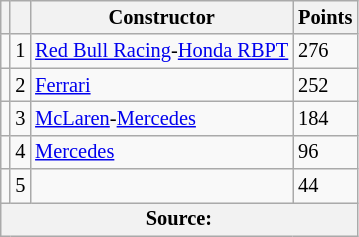<table class="wikitable" style="font-size: 85%;">
<tr>
<th scope="col"></th>
<th scope="col"></th>
<th scope="col">Constructor</th>
<th scope="col">Points</th>
</tr>
<tr>
<td align="left"></td>
<td align="center">1</td>
<td> <a href='#'>Red Bull Racing</a>-<a href='#'>Honda RBPT</a></td>
<td align="left">276</td>
</tr>
<tr>
<td align="left"></td>
<td align="center">2</td>
<td> <a href='#'>Ferrari</a></td>
<td align="left">252</td>
</tr>
<tr>
<td align="left"></td>
<td align="center">3</td>
<td> <a href='#'>McLaren</a>-<a href='#'>Mercedes</a></td>
<td align="left">184</td>
</tr>
<tr>
<td align="left"></td>
<td align="center">4</td>
<td> <a href='#'>Mercedes</a></td>
<td align="left">96</td>
</tr>
<tr>
<td align="left"></td>
<td align="center">5</td>
<td></td>
<td align="left">44</td>
</tr>
<tr>
<th colspan=4>Source:</th>
</tr>
</table>
